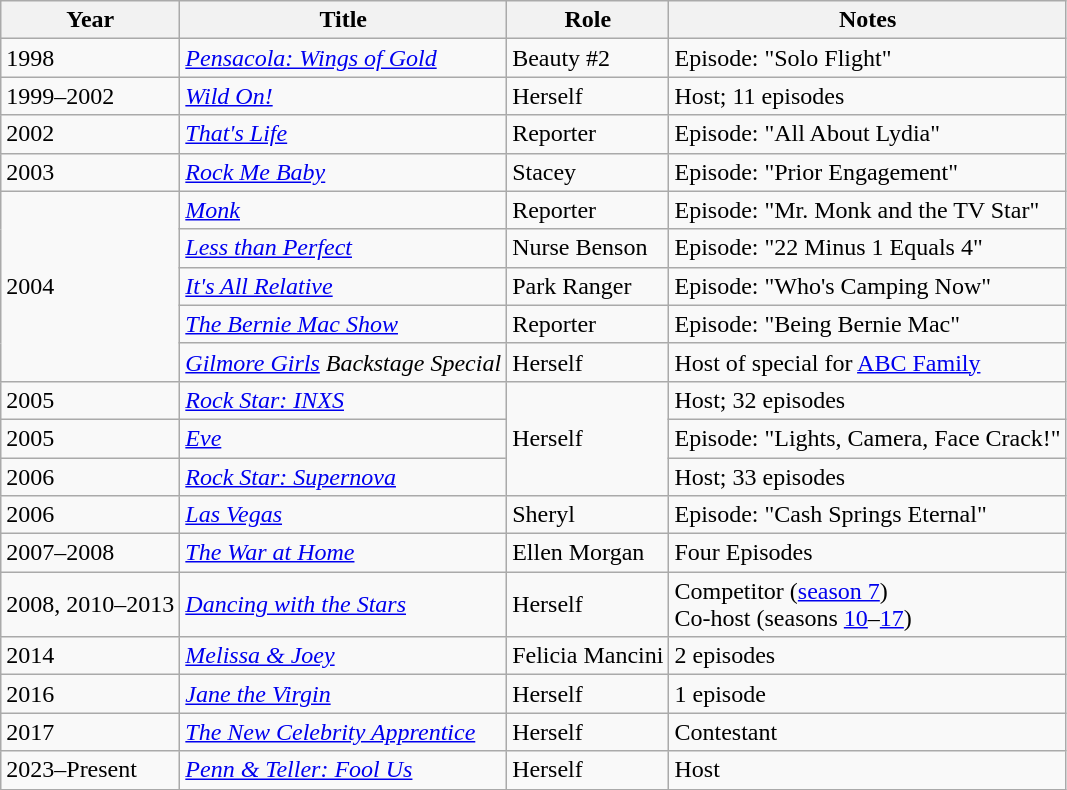<table class="wikitable sortable">
<tr>
<th>Year</th>
<th>Title</th>
<th>Role</th>
<th class="unsortable">Notes</th>
</tr>
<tr>
<td>1998</td>
<td><em><a href='#'>Pensacola: Wings of Gold</a></em></td>
<td>Beauty #2</td>
<td>Episode: "Solo Flight"</td>
</tr>
<tr>
<td>1999–2002</td>
<td><em><a href='#'>Wild On!</a></em></td>
<td>Herself</td>
<td>Host; 11 episodes</td>
</tr>
<tr>
<td>2002</td>
<td><em><a href='#'>That's Life</a></em></td>
<td>Reporter</td>
<td>Episode: "All About Lydia"</td>
</tr>
<tr>
<td>2003</td>
<td><em><a href='#'>Rock Me Baby</a></em></td>
<td>Stacey</td>
<td>Episode: "Prior Engagement"</td>
</tr>
<tr>
<td rowspan=5>2004</td>
<td><em><a href='#'>Monk</a></em></td>
<td>Reporter</td>
<td>Episode: "Mr. Monk and the TV Star"</td>
</tr>
<tr>
<td><em><a href='#'>Less than Perfect</a></em></td>
<td>Nurse Benson</td>
<td>Episode: "22 Minus 1 Equals 4"</td>
</tr>
<tr>
<td><em><a href='#'>It's All Relative</a></em></td>
<td>Park Ranger</td>
<td>Episode: "Who's Camping Now"</td>
</tr>
<tr>
<td><em><a href='#'>The Bernie Mac Show</a></em></td>
<td>Reporter</td>
<td>Episode: "Being Bernie Mac"</td>
</tr>
<tr>
<td><em><a href='#'>Gilmore Girls</a> Backstage Special</em></td>
<td>Herself</td>
<td>Host of special for <a href='#'>ABC Family</a></td>
</tr>
<tr>
<td>2005</td>
<td><em><a href='#'>Rock Star: INXS</a></em></td>
<td rowspan=3>Herself</td>
<td>Host; 32 episodes</td>
</tr>
<tr>
<td>2005</td>
<td><em><a href='#'>Eve</a></em></td>
<td>Episode: "Lights, Camera, Face Crack!"</td>
</tr>
<tr>
<td>2006</td>
<td><em><a href='#'>Rock Star: Supernova</a></em></td>
<td>Host; 33 episodes</td>
</tr>
<tr>
<td>2006</td>
<td><em><a href='#'>Las Vegas</a></em></td>
<td>Sheryl</td>
<td>Episode: "Cash Springs Eternal"</td>
</tr>
<tr>
<td>2007–2008</td>
<td><em><a href='#'>The War at Home</a></em></td>
<td>Ellen Morgan</td>
<td>Four Episodes</td>
</tr>
<tr>
<td>2008, 2010–2013</td>
<td><em><a href='#'>Dancing with the Stars</a></em></td>
<td>Herself</td>
<td>Competitor (<a href='#'>season 7</a>)<br>Co-host (seasons <a href='#'>10</a>–<a href='#'>17</a>)</td>
</tr>
<tr>
<td>2014</td>
<td><em><a href='#'>Melissa & Joey</a></em></td>
<td>Felicia Mancini</td>
<td>2 episodes</td>
</tr>
<tr>
<td>2016</td>
<td><em><a href='#'>Jane the Virgin</a></em></td>
<td>Herself</td>
<td>1 episode</td>
</tr>
<tr>
<td>2017</td>
<td><em><a href='#'>The New Celebrity Apprentice</a></em></td>
<td>Herself</td>
<td>Contestant</td>
</tr>
<tr>
<td>2023–Present</td>
<td><em><a href='#'>Penn & Teller: Fool Us</a></em></td>
<td>Herself</td>
<td>Host</td>
</tr>
</table>
